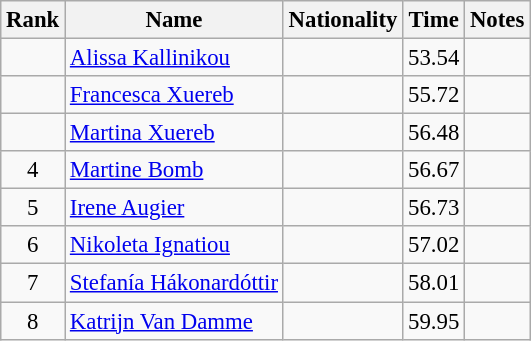<table class="wikitable sortable" style="text-align:center; font-size:95%">
<tr>
<th>Rank</th>
<th>Name</th>
<th>Nationality</th>
<th>Time</th>
<th>Notes</th>
</tr>
<tr>
<td></td>
<td align=left><a href='#'>Alissa Kallinikou</a></td>
<td align=left></td>
<td>53.54</td>
<td></td>
</tr>
<tr>
<td></td>
<td align=left><a href='#'>Francesca Xuereb</a></td>
<td align=left></td>
<td>55.72</td>
<td></td>
</tr>
<tr>
<td></td>
<td align=left><a href='#'>Martina Xuereb</a></td>
<td align=left></td>
<td>56.48</td>
<td></td>
</tr>
<tr>
<td>4</td>
<td align=left><a href='#'>Martine Bomb</a></td>
<td align=left></td>
<td>56.67</td>
<td></td>
</tr>
<tr>
<td>5</td>
<td align=left><a href='#'>Irene Augier</a></td>
<td align=left></td>
<td>56.73</td>
<td></td>
</tr>
<tr>
<td>6</td>
<td align=left><a href='#'>Nikoleta Ignatiou</a></td>
<td align=left></td>
<td>57.02</td>
<td></td>
</tr>
<tr>
<td>7</td>
<td align=left><a href='#'>Stefanía Hákonardóttir</a></td>
<td align=left></td>
<td>58.01</td>
<td></td>
</tr>
<tr>
<td>8</td>
<td align=left><a href='#'>Katrijn Van Damme</a></td>
<td align=left></td>
<td>59.95</td>
<td></td>
</tr>
</table>
